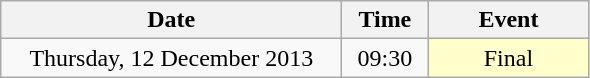<table class = "wikitable" style="text-align:center;">
<tr>
<th width=220>Date</th>
<th width=50>Time</th>
<th width=100>Event</th>
</tr>
<tr>
<td>Thursday, 12 December 2013</td>
<td>09:30</td>
<td bgcolor=ffffcc>Final</td>
</tr>
</table>
